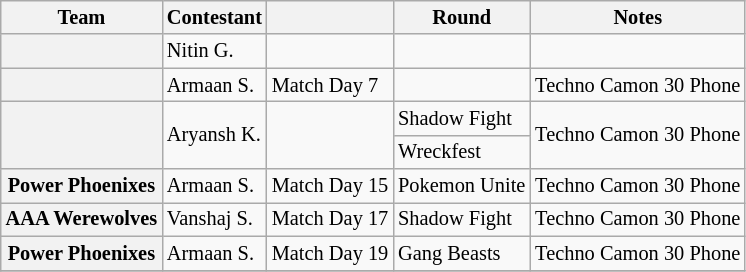<table class="wikitable" style=font-size:85%;>
<tr>
<th>Team</th>
<th>Contestant</th>
<th></th>
<th>Round</th>
<th>Notes</th>
</tr>
<tr>
<th></th>
<td>Nitin G.</td>
<td></td>
<td></td>
<td></td>
</tr>
<tr>
<th></th>
<td>Armaan S.</td>
<td>Match Day 7</td>
<td></td>
<td>Techno Camon 30 Phone</td>
</tr>
<tr>
<th rowspan="2"></th>
<td rowspan="2">Aryansh K.</td>
<td rowspan="2"></td>
<td>Shadow Fight</td>
<td rowspan="2">Techno Camon 30 Phone</td>
</tr>
<tr>
<td>Wreckfest</td>
</tr>
<tr>
<th>Power Phoenixes</th>
<td>Armaan S.</td>
<td>Match Day 15</td>
<td>Pokemon Unite</td>
<td>Techno Camon 30 Phone</td>
</tr>
<tr>
<th>AAA Werewolves</th>
<td>Vanshaj S.</td>
<td>Match Day 17</td>
<td>Shadow Fight</td>
<td>Techno Camon 30 Phone</td>
</tr>
<tr>
<th>Power Phoenixes</th>
<td>Armaan S.</td>
<td>Match Day 19</td>
<td>Gang Beasts</td>
<td>Techno Camon 30 Phone</td>
</tr>
<tr>
</tr>
</table>
